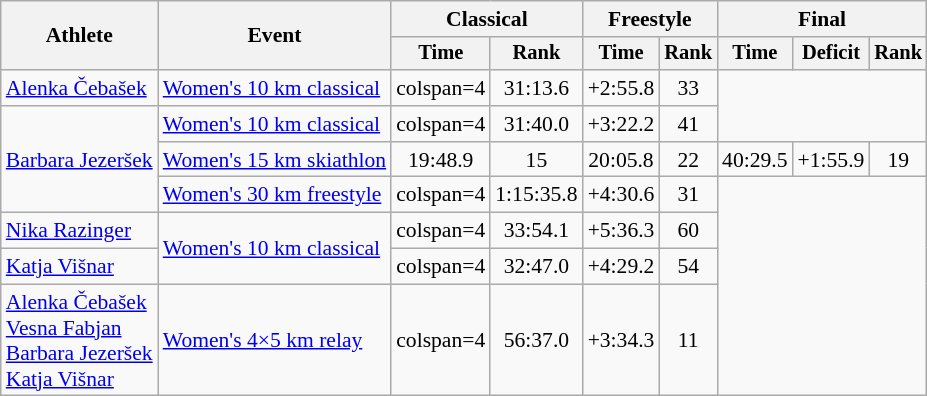<table class="wikitable" style="font-size:90%">
<tr>
<th rowspan=2>Athlete</th>
<th rowspan=2>Event</th>
<th colspan=2>Classical</th>
<th colspan=2>Freestyle</th>
<th colspan=3>Final</th>
</tr>
<tr style="font-size: 95%">
<th>Time</th>
<th>Rank</th>
<th>Time</th>
<th>Rank</th>
<th>Time</th>
<th>Deficit</th>
<th>Rank</th>
</tr>
<tr align=center>
<td align=left><a href='#'>Alenka Čebašek</a></td>
<td align=left><a href='#'>Women's 10 km classical</a></td>
<td>colspan=4 </td>
<td>31:13.6</td>
<td>+2:55.8</td>
<td>33</td>
</tr>
<tr align=center>
<td style="text-align:left;" rowspan="3"><a href='#'>Barbara Jezeršek</a></td>
<td align=left><a href='#'>Women's 10 km classical</a></td>
<td>colspan=4 </td>
<td>31:40.0</td>
<td>+3:22.2</td>
<td>41</td>
</tr>
<tr align=center>
<td align=left><a href='#'>Women's 15 km skiathlon</a></td>
<td>19:48.9</td>
<td>15</td>
<td>20:05.8</td>
<td>22</td>
<td>40:29.5</td>
<td>+1:55.9</td>
<td>19</td>
</tr>
<tr align=center>
<td align=left><a href='#'>Women's 30 km freestyle</a></td>
<td>colspan=4 </td>
<td>1:15:35.8</td>
<td>+4:30.6</td>
<td>31</td>
</tr>
<tr align=center>
<td align=left><a href='#'>Nika Razinger</a></td>
<td style="text-align:left;" rowspan="2"><a href='#'>Women's 10 km classical</a></td>
<td>colspan=4 </td>
<td>33:54.1</td>
<td>+5:36.3</td>
<td>60</td>
</tr>
<tr align=center>
<td align=left><a href='#'>Katja Višnar</a></td>
<td>colspan=4 </td>
<td>32:47.0</td>
<td>+4:29.2</td>
<td>54</td>
</tr>
<tr align=center>
<td align=left><a href='#'>Alenka Čebašek</a><br><a href='#'>Vesna Fabjan</a><br><a href='#'>Barbara Jezeršek</a><br><a href='#'>Katja Višnar</a></td>
<td align=left><a href='#'>Women's 4×5 km relay</a></td>
<td>colspan=4 </td>
<td>56:37.0</td>
<td>+3:34.3</td>
<td>11</td>
</tr>
</table>
